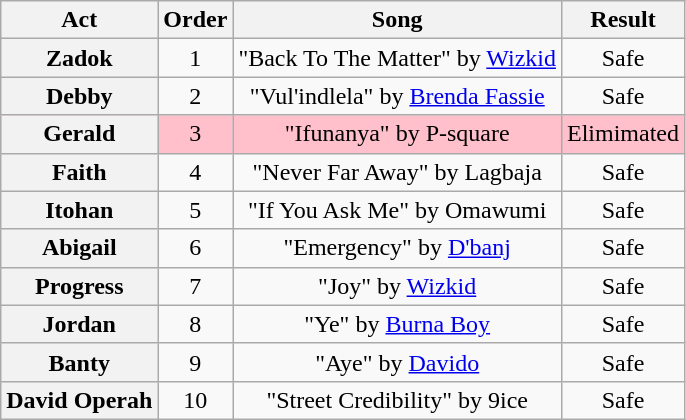<table class="wikitable plainrowheaders" style="text-align:center;">
<tr>
<th scope"col">Act</th>
<th scope"col">Order</th>
<th scope"col">Song</th>
<th scope"col">Result</th>
</tr>
<tr>
<th scope=row>Zadok</th>
<td>1</td>
<td>"Back To The Matter" by <a href='#'>Wizkid</a></td>
<td>Safe</td>
</tr>
<tr>
<th scope=row>Debby</th>
<td>2</td>
<td>"Vul'indlela" by <a href='#'>Brenda Fassie</a></td>
<td>Safe</td>
</tr>
<tr style="background:pink">
<th scope=row>Gerald</th>
<td>3</td>
<td>"Ifunanya" by P-square</td>
<td>Elimimated</td>
</tr>
<tr>
<th scope=row>Faith</th>
<td>4</td>
<td>"Never Far Away" by Lagbaja</td>
<td>Safe</td>
</tr>
<tr>
<th scope=row>Itohan</th>
<td>5</td>
<td>"If You Ask Me" by Omawumi</td>
<td>Safe</td>
</tr>
<tr>
<th scope=row>Abigail</th>
<td>6</td>
<td>"Emergency" by <a href='#'>D'banj</a></td>
<td>Safe</td>
</tr>
<tr>
<th scope=row>Progress</th>
<td>7</td>
<td>"Joy" by <a href='#'>Wizkid</a></td>
<td>Safe</td>
</tr>
<tr>
<th scope=row>Jordan</th>
<td>8</td>
<td>"Ye" by <a href='#'>Burna Boy</a></td>
<td>Safe</td>
</tr>
<tr>
<th scope=row>Banty</th>
<td>9</td>
<td>"Aye" by <a href='#'>Davido</a></td>
<td>Safe</td>
</tr>
<tr>
<th scope=row>David Operah</th>
<td>10</td>
<td>"Street Credibility" by 9ice</td>
<td>Safe</td>
</tr>
</table>
